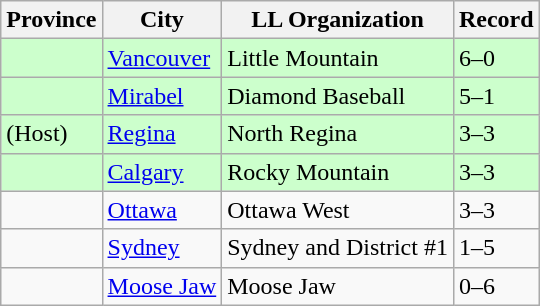<table class="wikitable">
<tr>
<th>Province</th>
<th>City</th>
<th>LL Organization</th>
<th>Record</th>
</tr>
<tr bgcolor="ccffcc">
<td><strong></strong></td>
<td><a href='#'>Vancouver</a></td>
<td>Little Mountain</td>
<td>6–0</td>
</tr>
<tr bgcolor="ccffcc">
<td><strong></strong></td>
<td><a href='#'>Mirabel</a></td>
<td>Diamond Baseball</td>
<td>5–1</td>
</tr>
<tr bgcolor="ccffcc">
<td><strong></strong> (Host)</td>
<td><a href='#'>Regina</a></td>
<td>North Regina</td>
<td>3–3</td>
</tr>
<tr bgcolor="ccffcc">
<td><strong></strong></td>
<td><a href='#'>Calgary</a></td>
<td>Rocky Mountain</td>
<td>3–3</td>
</tr>
<tr>
<td><strong></strong></td>
<td><a href='#'>Ottawa</a></td>
<td>Ottawa West</td>
<td>3–3</td>
</tr>
<tr>
<td><strong></strong></td>
<td><a href='#'>Sydney</a></td>
<td>Sydney and District #1</td>
<td>1–5</td>
</tr>
<tr>
<td><strong></strong></td>
<td><a href='#'>Moose Jaw</a></td>
<td>Moose Jaw</td>
<td>0–6</td>
</tr>
</table>
